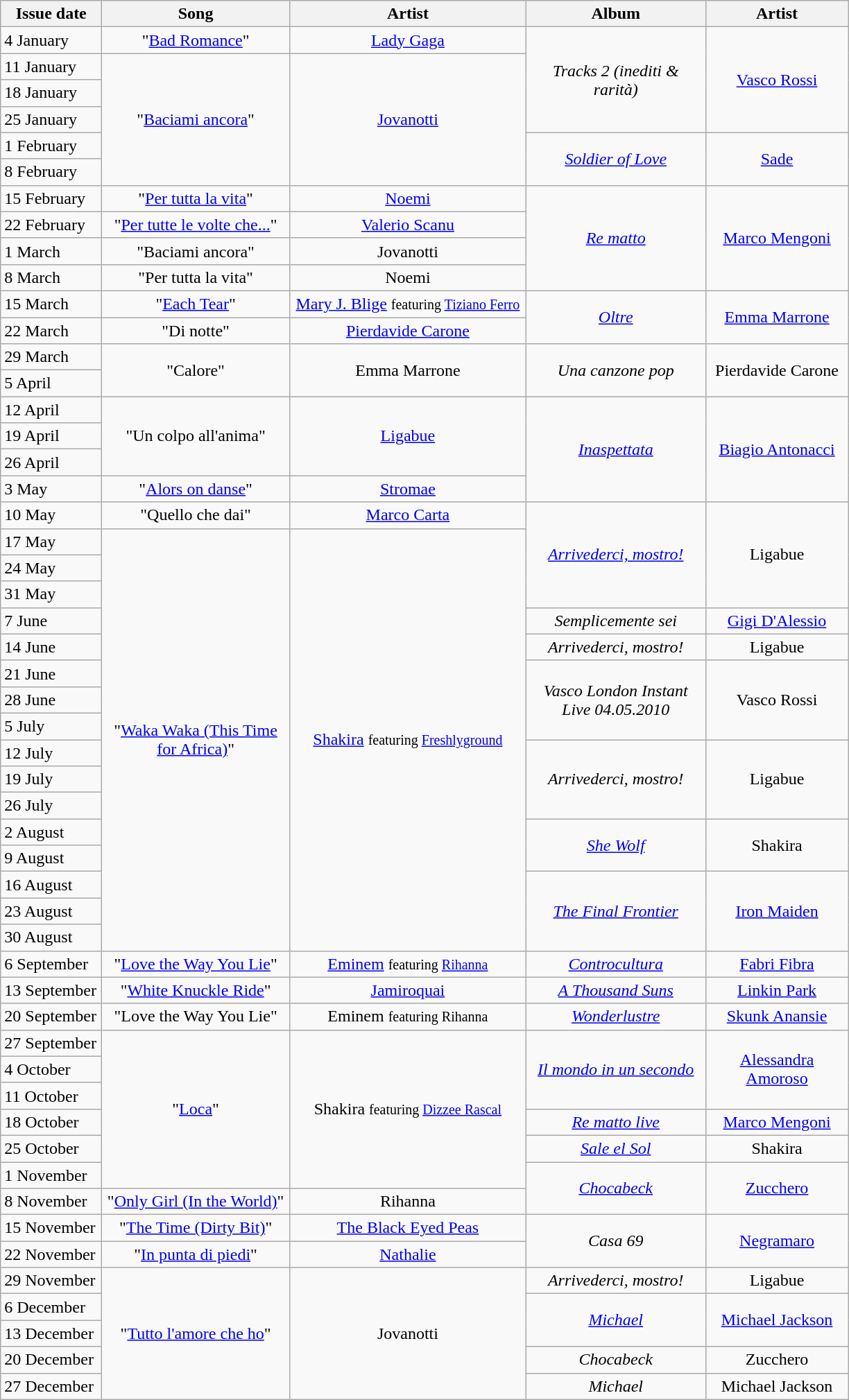<table class="wikitable">
<tr>
<th align="center" width="90">Issue date</th>
<th align="center" width="173">Song</th>
<th align="center" width="220">Artist</th>
<th align="center" width="165">Album</th>
<th align="center" width="130">Artist</th>
</tr>
<tr>
<td align="left">4 January</td>
<td align="center">"<a href='#'>Bad Romance</a>"</td>
<td align="center"><a href='#'>Lady Gaga</a></td>
<td align="center" rowspan="4"><em>Tracks 2 (inediti & rarità)</em></td>
<td align="center" rowspan="4"><a href='#'>Vasco Rossi</a></td>
</tr>
<tr>
<td align="left">11 January</td>
<td align="center" rowspan="5">"<a href='#'>Baciami ancora</a>"</td>
<td align="center" rowspan="5"><a href='#'>Jovanotti</a></td>
</tr>
<tr>
<td align="left">18 January</td>
</tr>
<tr>
<td align="left">25 January</td>
</tr>
<tr>
<td align="left">1 February</td>
<td align="center" rowspan="2"><em><a href='#'>Soldier of Love</a></em></td>
<td align="center" rowspan="2"><a href='#'>Sade</a></td>
</tr>
<tr>
<td align="left">8 February</td>
</tr>
<tr>
<td align="left">15 February</td>
<td align="center">"<a href='#'>Per tutta la vita</a>"</td>
<td align="center"><a href='#'>Noemi</a></td>
<td align="center" rowspan="4"><em><a href='#'>Re matto</a></em></td>
<td align="center" rowspan="4"><a href='#'>Marco Mengoni</a></td>
</tr>
<tr>
<td align="left">22 February</td>
<td align="center">"<a href='#'>Per tutte le volte che...</a>"</td>
<td align="center"><a href='#'>Valerio Scanu</a></td>
</tr>
<tr>
<td align="left">1 March</td>
<td align="center">"Baciami ancora"</td>
<td align="center">Jovanotti</td>
</tr>
<tr>
<td align="left">8 March</td>
<td align="center">"Per tutta la vita"</td>
<td align="center">Noemi</td>
</tr>
<tr>
<td align="left">15 March</td>
<td align="center">"<a href='#'>Each Tear</a>"</td>
<td align="center"><a href='#'>Mary J. Blige</a> <small>featuring <a href='#'>Tiziano Ferro</a></small></td>
<td align="center" rowspan="2"><em><a href='#'>Oltre</a></em></td>
<td align="center" rowspan="2"><a href='#'>Emma Marrone</a></td>
</tr>
<tr>
<td align="left">22 March</td>
<td align="center">"Di notte"</td>
<td align="center"><a href='#'>Pierdavide Carone</a></td>
</tr>
<tr>
<td align="left">29 March</td>
<td align="center" rowspan="2">"Calore"</td>
<td align="center" rowspan="2">Emma Marrone</td>
<td align="center" rowspan="2"><em>Una canzone pop</em></td>
<td align="center" rowspan="2">Pierdavide Carone</td>
</tr>
<tr>
<td align="left">5 April</td>
</tr>
<tr>
<td align="left">12 April</td>
<td align="center" rowspan="3">"Un colpo all'anima"</td>
<td align="center" rowspan="3"><a href='#'>Ligabue</a></td>
<td align="center" rowspan="4"><em><a href='#'>Inaspettata</a></em></td>
<td align="center" rowspan="4"><a href='#'>Biagio Antonacci</a></td>
</tr>
<tr>
<td align="left">19 April</td>
</tr>
<tr>
<td align="left">26 April</td>
</tr>
<tr>
<td align="left">3 May</td>
<td align="center">"<a href='#'>Alors on danse</a>"</td>
<td align="center"><a href='#'>Stromae</a></td>
</tr>
<tr>
<td align="left">10 May</td>
<td align="center">"Quello che dai"</td>
<td align="center"><a href='#'>Marco Carta</a></td>
<td align="center" rowspan="4"><em><a href='#'>Arrivederci, mostro!</a></em></td>
<td align="center" rowspan="4">Ligabue</td>
</tr>
<tr>
<td align="left">17 May</td>
<td align="center" rowspan="16">"<a href='#'>Waka Waka (This Time for Africa)</a>"</td>
<td align="center" rowspan="16"><a href='#'>Shakira</a> <small>featuring <a href='#'>Freshlyground</a></small></td>
</tr>
<tr>
<td align="left">24 May</td>
</tr>
<tr>
<td align="left">31 May</td>
</tr>
<tr>
<td align="left">7 June</td>
<td align="center"><em>Semplicemente sei</em></td>
<td align="center"><a href='#'>Gigi D'Alessio</a></td>
</tr>
<tr>
<td align="left">14 June</td>
<td align="center"><em>Arrivederci, mostro!</em></td>
<td align="center">Ligabue</td>
</tr>
<tr>
<td align="left">21 June</td>
<td align="center" rowspan="3"><em>Vasco London Instant Live 04.05.2010</em></td>
<td align="center" rowspan="3">Vasco Rossi</td>
</tr>
<tr>
<td align="left">28 June</td>
</tr>
<tr>
<td align="left">5 July</td>
</tr>
<tr>
<td align="left">12 July</td>
<td align="center" rowspan="3"><em>Arrivederci, mostro!</em></td>
<td align="center" rowspan="3">Ligabue</td>
</tr>
<tr>
<td align="left">19 July</td>
</tr>
<tr>
<td align="left">26 July</td>
</tr>
<tr>
<td align="left">2 August</td>
<td align="center" rowspan="2"><em><a href='#'>She Wolf</a></em></td>
<td align="center" rowspan="2">Shakira</td>
</tr>
<tr>
<td align="left">9 August</td>
</tr>
<tr>
<td align="left">16 August</td>
<td align="center" rowspan="3"><em><a href='#'>The Final Frontier</a></em></td>
<td align="center" rowspan="3"><a href='#'>Iron Maiden</a></td>
</tr>
<tr>
<td align="left">23 August</td>
</tr>
<tr>
<td align="left">30 August</td>
</tr>
<tr>
<td align="left">6 September</td>
<td align="center">"<a href='#'>Love the Way You Lie</a>"</td>
<td align="center"><a href='#'>Eminem</a> <small>featuring <a href='#'>Rihanna</a></small></td>
<td align="center"><em><a href='#'>Controcultura</a></em></td>
<td align="center"><a href='#'>Fabri Fibra</a></td>
</tr>
<tr>
<td align="left">13 September</td>
<td align="center">"<a href='#'>White Knuckle Ride</a>"</td>
<td align="center"><a href='#'>Jamiroquai</a></td>
<td align="center"><em><a href='#'>A Thousand Suns</a></em></td>
<td align="center"><a href='#'>Linkin Park</a></td>
</tr>
<tr>
<td align="left">20 September</td>
<td align="center">"Love the Way You Lie"</td>
<td align="center">Eminem <small>featuring Rihanna</small></td>
<td align="center"><em><a href='#'>Wonderlustre</a></em></td>
<td align="center"><a href='#'>Skunk Anansie</a></td>
</tr>
<tr>
<td align="left">27 September</td>
<td align="center" rowspan="6">"<a href='#'>Loca</a>"</td>
<td align="center" rowspan="6">Shakira <small>featuring <a href='#'>Dizzee Rascal</a></small></td>
<td align="center" rowspan="3"><em><a href='#'>Il mondo in un secondo</a></em></td>
<td align="center" rowspan="3"><a href='#'>Alessandra Amoroso</a></td>
</tr>
<tr>
<td align="left">4 October</td>
</tr>
<tr>
<td align="left">11 October</td>
</tr>
<tr>
<td align="left">18 October</td>
<td align="center"><em><a href='#'>Re matto live</a></em></td>
<td align="center"><a href='#'>Marco Mengoni</a></td>
</tr>
<tr>
<td align="left">25 October</td>
<td align="center"><em><a href='#'>Sale el Sol</a></em></td>
<td align="center">Shakira</td>
</tr>
<tr>
<td align="left">1 November</td>
<td align="center" rowspan="2"><em><a href='#'>Chocabeck</a></em></td>
<td align="center" rowspan="2"><a href='#'>Zucchero</a></td>
</tr>
<tr>
<td align="left">8 November</td>
<td align="center">"<a href='#'>Only Girl (In the World)</a>"</td>
<td align="center">Rihanna</td>
</tr>
<tr>
<td align="left">15 November</td>
<td align="center">"<a href='#'>The Time (Dirty Bit)</a>"</td>
<td align="center"><a href='#'>The Black Eyed Peas</a></td>
<td align="center" rowspan="2"><em>Casa 69</em></td>
<td align="center" rowspan="2"><a href='#'>Negramaro</a></td>
</tr>
<tr>
<td align="left">22 November</td>
<td align="center">"<a href='#'>In punta di piedi</a>"</td>
<td align="center"><a href='#'>Nathalie</a></td>
</tr>
<tr>
<td align="left">29 November</td>
<td align="center" rowspan="5">"<a href='#'>Tutto l'amore che ho</a>"</td>
<td align="center" rowspan="5">Jovanotti</td>
<td align="center"><em>Arrivederci, mostro!</em></td>
<td align="center">Ligabue</td>
</tr>
<tr>
<td align="left">6 December</td>
<td align="center"  rowspan="2"><em><a href='#'>Michael</a></em></td>
<td align="center"  rowspan="2"><a href='#'>Michael Jackson</a></td>
</tr>
<tr>
<td align="left">13 December</td>
</tr>
<tr>
<td align="left">20 December</td>
<td align="center"><em>Chocabeck</em></td>
<td align="center">Zucchero</td>
</tr>
<tr>
<td align="left">27 December</td>
<td align="center"><em>Michael</em></td>
<td align="center">Michael Jackson</td>
</tr>
</table>
